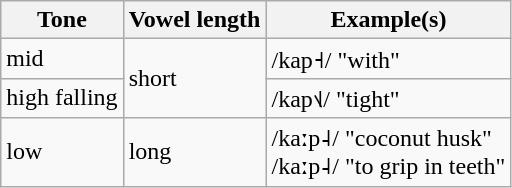<table class="wikitable">
<tr>
<th>Tone</th>
<th>Vowel length</th>
<th>Example(s)</th>
</tr>
<tr>
<td>mid</td>
<td rowspan="2">short</td>
<td>/kap˧/  "with"</td>
</tr>
<tr>
<td>high falling</td>
<td>/kap˦˩/  "tight"</td>
</tr>
<tr>
<td>low</td>
<td>long</td>
<td>/kaːp˨/  "coconut husk"<br>/kaːp˨/  "to grip in teeth"</td>
</tr>
</table>
